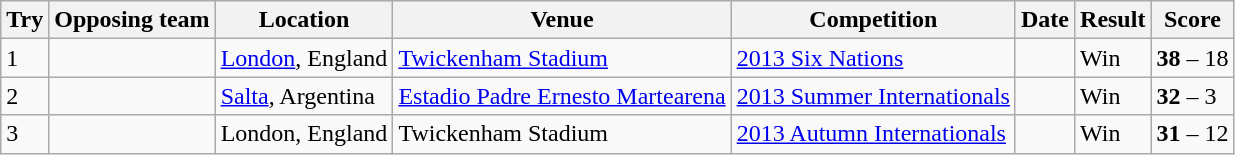<table class="wikitable" style="font-size:100%">
<tr>
<th>Try</th>
<th>Opposing team</th>
<th>Location</th>
<th>Venue</th>
<th>Competition</th>
<th>Date</th>
<th>Result</th>
<th>Score</th>
</tr>
<tr>
<td>1</td>
<td></td>
<td><a href='#'>London</a>, England</td>
<td><a href='#'>Twickenham Stadium</a></td>
<td><a href='#'>2013 Six Nations</a></td>
<td></td>
<td>Win</td>
<td><strong>38</strong> – 18</td>
</tr>
<tr>
<td>2</td>
<td></td>
<td><a href='#'>Salta</a>, Argentina</td>
<td><a href='#'>Estadio Padre Ernesto Martearena</a></td>
<td><a href='#'>2013 Summer Internationals</a></td>
<td></td>
<td>Win</td>
<td><strong>32</strong> – 3</td>
</tr>
<tr>
<td>3</td>
<td></td>
<td>London, England</td>
<td>Twickenham Stadium</td>
<td><a href='#'>2013 Autumn Internationals</a></td>
<td></td>
<td>Win</td>
<td><strong>31</strong> – 12</td>
</tr>
</table>
